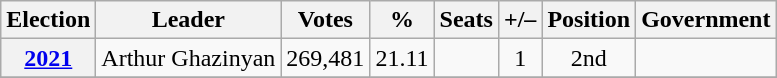<table class="wikitable" style="text-align: center;">
<tr>
<th>Election</th>
<th>Leader</th>
<th>Votes</th>
<th>%</th>
<th>Seats</th>
<th>+/–</th>
<th>Position</th>
<th>Government</th>
</tr>
<tr>
<th rowspan="1"><a href='#'>2021</a></th>
<td rowspan="1">Arthur Ghazinyan</td>
<td rowspan="1">269,481</td>
<td rowspan="1">21.11</td>
<td rowspan="1"></td>
<td rowspan="1"> 1</td>
<td rowspan="1"> 2nd</td>
<td></td>
</tr>
<tr>
</tr>
</table>
